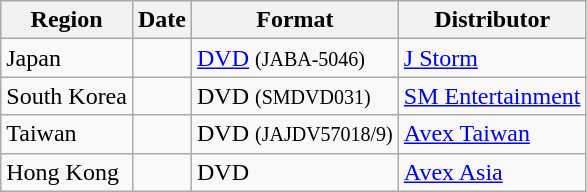<table class="wikitable">
<tr>
<th>Region</th>
<th>Date</th>
<th>Format</th>
<th>Distributor</th>
</tr>
<tr>
<td>Japan</td>
<td></td>
<td><a href='#'>DVD</a> <small>(JABA-5046)</small></td>
<td><a href='#'>J Storm</a></td>
</tr>
<tr>
<td>South Korea</td>
<td></td>
<td>DVD <small>(SMDVD031)</small></td>
<td><a href='#'>SM Entertainment</a></td>
</tr>
<tr>
<td>Taiwan</td>
<td></td>
<td>DVD <small>(JAJDV57018/9)</small></td>
<td><a href='#'>Avex Taiwan</a></td>
</tr>
<tr>
<td>Hong Kong</td>
<td></td>
<td>DVD</td>
<td><a href='#'>Avex Asia</a></td>
</tr>
</table>
